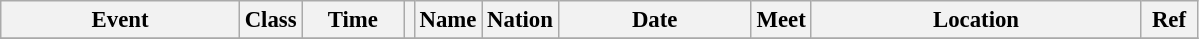<table class="wikitable" style="font-size: 95%;">
<tr>
<th style="width:10em">Event</th>
<th>Class</th>
<th style="width:4em">Time</th>
<th class="unsortable"></th>
<th>Name</th>
<th>Nation</th>
<th style="width:8em">Date</th>
<th>Meet</th>
<th style="width:14em">Location</th>
<th style="width:2em">Ref</th>
</tr>
<tr>
</tr>
</table>
